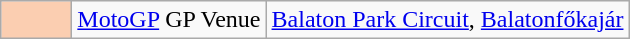<table class="wikitable">
<tr>
<td width=40px align=center style="background-color:#FBCEB1"></td>
<td><a href='#'>MotoGP</a> GP Venue</td>
<td><a href='#'>Balaton Park Circuit</a>, <a href='#'>Balatonfőkajár</a></td>
</tr>
</table>
